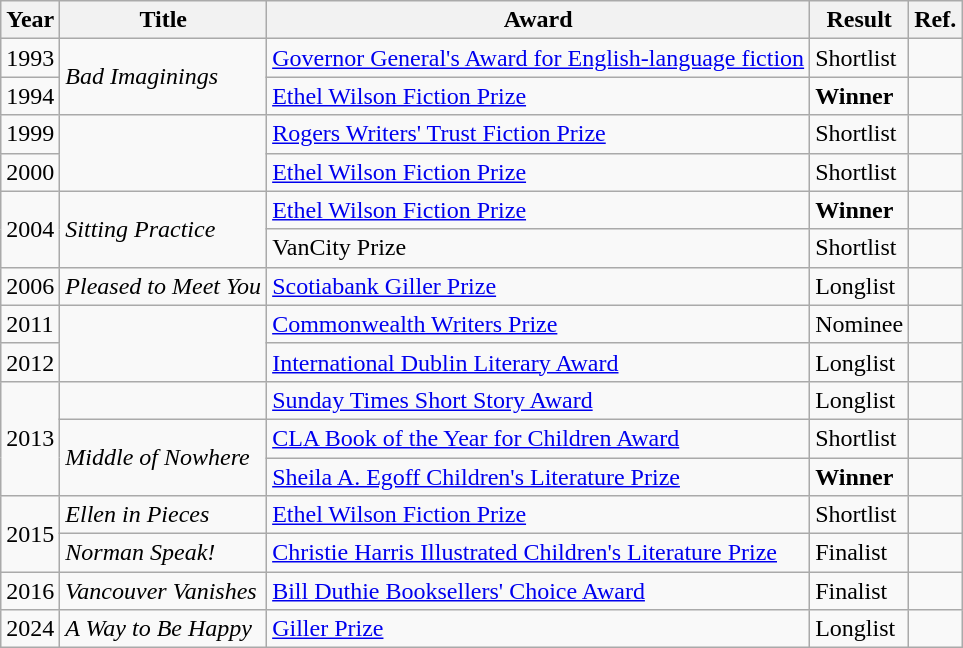<table class="wikitable sortable mw-collapsible">
<tr>
<th>Year</th>
<th>Title</th>
<th>Award</th>
<th>Result</th>
<th>Ref.</th>
</tr>
<tr>
<td>1993</td>
<td rowspan="2"><em>Bad Imaginings</em></td>
<td><a href='#'>Governor General's Award for English-language fiction</a></td>
<td>Shortlist</td>
<td></td>
</tr>
<tr>
<td>1994</td>
<td><a href='#'>Ethel Wilson Fiction Prize</a></td>
<td><strong>Winner</strong></td>
<td></td>
</tr>
<tr>
<td>1999</td>
<td rowspan="2"><em></em></td>
<td><a href='#'>Rogers Writers' Trust Fiction Prize</a></td>
<td>Shortlist</td>
<td></td>
</tr>
<tr>
<td>2000</td>
<td><a href='#'>Ethel Wilson Fiction Prize</a></td>
<td>Shortlist</td>
<td></td>
</tr>
<tr>
<td rowspan="2">2004</td>
<td rowspan="2"><em>Sitting Practice</em></td>
<td><a href='#'>Ethel Wilson Fiction Prize</a></td>
<td><strong>Winner</strong></td>
<td></td>
</tr>
<tr>
<td>VanCity Prize</td>
<td>Shortlist</td>
<td></td>
</tr>
<tr>
<td>2006</td>
<td><em>Pleased to Meet You</em></td>
<td><a href='#'>Scotiabank Giller Prize</a></td>
<td>Longlist</td>
<td></td>
</tr>
<tr>
<td>2011</td>
<td rowspan="2"></td>
<td><a href='#'>Commonwealth Writers Prize</a></td>
<td>Nominee</td>
<td></td>
</tr>
<tr>
<td>2012</td>
<td><a href='#'>International Dublin Literary Award</a></td>
<td>Longlist</td>
<td></td>
</tr>
<tr>
<td rowspan="3">2013</td>
<td></td>
<td><a href='#'>Sunday Times Short Story Award</a></td>
<td>Longlist</td>
<td></td>
</tr>
<tr>
<td rowspan="2"><em>Middle of Nowhere</em></td>
<td><a href='#'>CLA Book of the Year for Children Award</a></td>
<td>Shortlist</td>
<td></td>
</tr>
<tr>
<td><a href='#'>Sheila A. Egoff Children's Literature Prize</a></td>
<td><strong>Winner</strong></td>
<td></td>
</tr>
<tr>
<td rowspan="2">2015</td>
<td><em>Ellen in Pieces</em></td>
<td><a href='#'>Ethel Wilson Fiction Prize</a></td>
<td>Shortlist</td>
<td></td>
</tr>
<tr>
<td><em>Norman Speak!</em></td>
<td><a href='#'>Christie Harris Illustrated Children's Literature Prize</a></td>
<td>Finalist</td>
<td></td>
</tr>
<tr>
<td>2016</td>
<td><em>Vancouver Vanishes</em></td>
<td><a href='#'>Bill Duthie Booksellers' Choice Award</a></td>
<td>Finalist</td>
<td></td>
</tr>
<tr>
<td>2024</td>
<td><em>A Way to Be Happy</em></td>
<td><a href='#'>Giller Prize</a></td>
<td>Longlist</td>
<td></td>
</tr>
</table>
